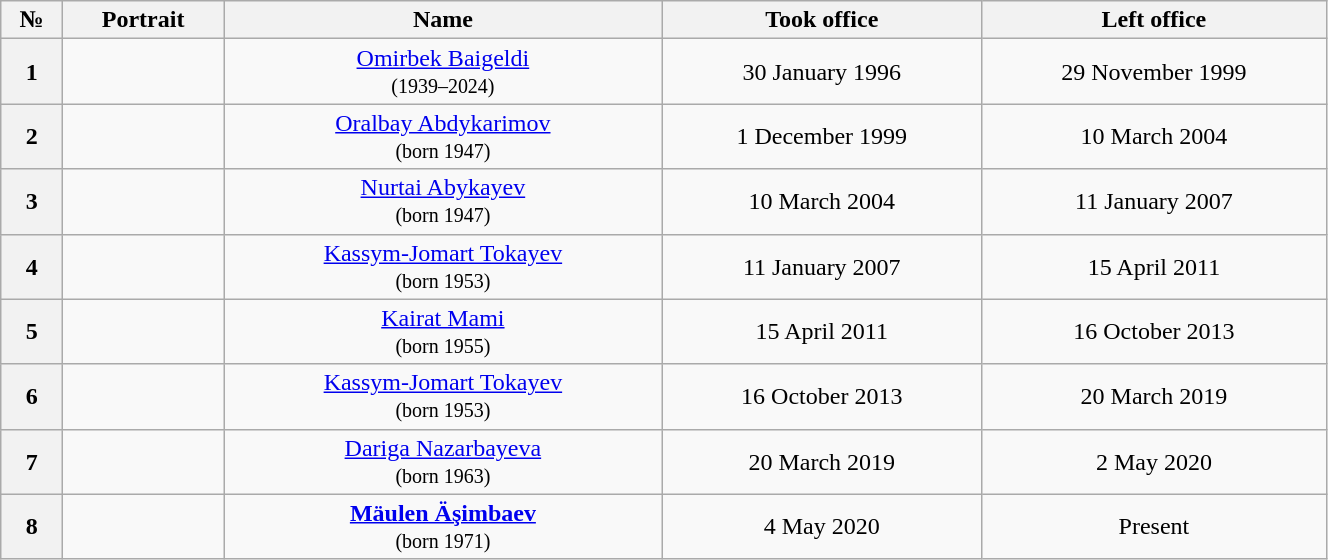<table class="wikitable" width="70%">
<tr>
<th>№</th>
<th width="100px">Portrait</th>
<th>Name</th>
<th>Took office</th>
<th>Left office</th>
</tr>
<tr>
<th align="center">1</th>
<td align="center"></td>
<td align="center"><a href='#'>Omirbek Baigeldi</a><br><small>(1939–2024)</small></td>
<td align="center">30 January 1996</td>
<td align="center">29 November 1999</td>
</tr>
<tr>
<th align="center">2</th>
<td align="center"></td>
<td align="center"><a href='#'>Oralbay Abdykarimov</a><br><small>(born 1947)</small></td>
<td align="center">1 December 1999</td>
<td align="center">10 March 2004</td>
</tr>
<tr>
<th align="center">3</th>
<td align="center"></td>
<td align="center"><a href='#'>Nurtai Abykayev</a><br><small>(born 1947)</small></td>
<td align="center">10 March 2004</td>
<td align="center">11 January 2007</td>
</tr>
<tr>
<th align="center">4</th>
<td align="center"></td>
<td align="center"><a href='#'>Kassym-Jomart Tokayev</a><br><small>(born 1953)</small></td>
<td align="center">11 January 2007</td>
<td align="center">15 April 2011</td>
</tr>
<tr>
<th align="center">5</th>
<td align="center"></td>
<td align="center"><a href='#'>Kairat Mami</a><br><small>(born 1955)</small></td>
<td align="center">15 April 2011</td>
<td align="center">16 October 2013</td>
</tr>
<tr>
<th align="center">6</th>
<td align="center"></td>
<td align="center"><a href='#'>Kassym-Jomart Tokayev</a><br><small>(born 1953)</small></td>
<td align="center">16 October 2013</td>
<td align="center">20 March 2019</td>
</tr>
<tr>
<th align="center">7</th>
<td align="center"></td>
<td align="center"><a href='#'>Dariga Nazarbayeva</a><br><small>(born 1963)</small></td>
<td align="center">20 March 2019</td>
<td align="center">2 May 2020</td>
</tr>
<tr>
<th align="center">8</th>
<td align="center"></td>
<td align="center"><strong><a href='#'>Mäulen Äşimbaev</a></strong><br><small>(born 1971)</small></td>
<td align="center">4 May 2020</td>
<td align="center">Present</td>
</tr>
</table>
